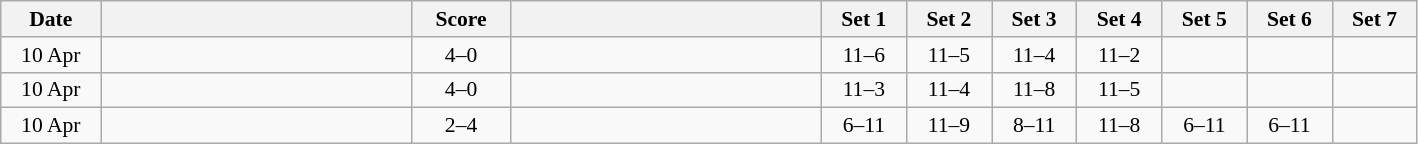<table class="wikitable" style="text-align: center; font-size:90% ">
<tr>
<th width="60">Date</th>
<th align="right" width="200"></th>
<th width="60">Score</th>
<th align="left" width="200"></th>
<th width="50">Set 1</th>
<th width="50">Set 2</th>
<th width="50">Set 3</th>
<th width="50">Set 4</th>
<th width="50">Set 5</th>
<th width="50">Set 6</th>
<th width="50">Set 7</th>
</tr>
<tr>
<td>10 Apr</td>
<td align=left><strong></strong></td>
<td align=center>4–0</td>
<td align=left></td>
<td>11–6</td>
<td>11–5</td>
<td>11–4</td>
<td>11–2</td>
<td></td>
<td></td>
<td></td>
</tr>
<tr>
<td>10 Apr</td>
<td align=left><strong></strong></td>
<td align=center>4–0</td>
<td align=left></td>
<td>11–3</td>
<td>11–4</td>
<td>11–8</td>
<td>11–5</td>
<td></td>
<td></td>
<td></td>
</tr>
<tr>
<td>10 Apr</td>
<td align=left></td>
<td align=center>2–4</td>
<td align=left><strong></strong></td>
<td>6–11</td>
<td>11–9</td>
<td>8–11</td>
<td>11–8</td>
<td>6–11</td>
<td>6–11</td>
<td></td>
</tr>
</table>
